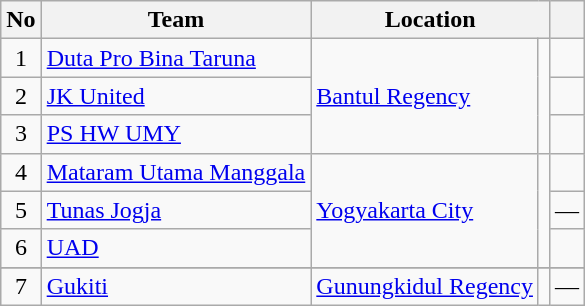<table class="wikitable sortable" style="font-size:100%;">
<tr>
<th>No</th>
<th>Team</th>
<th colspan="2">Location</th>
<th></th>
</tr>
<tr>
<td align="center">1</td>
<td><a href='#'>Duta Pro Bina Taruna</a></td>
<td rowspan="3"><a href='#'>Bantul Regency</a></td>
<td rowspan="3"></td>
<td align="center"></td>
</tr>
<tr>
<td align="center">2</td>
<td><a href='#'>JK United</a></td>
<td align="center"></td>
</tr>
<tr>
<td align="center">3</td>
<td><a href='#'>PS HW UMY</a></td>
<td align="center"></td>
</tr>
<tr>
<td align="center">4</td>
<td><a href='#'>Mataram Utama Manggala</a></td>
<td rowspan="3"><a href='#'>Yogyakarta City</a></td>
<td rowspan="3"></td>
<td align="center"></td>
</tr>
<tr>
<td align="center">5</td>
<td><a href='#'>Tunas Jogja</a></td>
<td align="center">—</td>
</tr>
<tr>
<td align="center">6</td>
<td><a href='#'>UAD</a></td>
<td align="center"></td>
</tr>
<tr>
</tr>
<tr>
<td align="center">7</td>
<td><a href='#'>Gukiti</a></td>
<td><a href='#'>Gunungkidul Regency</a></td>
<td></td>
<td align="center">—</td>
</tr>
</table>
